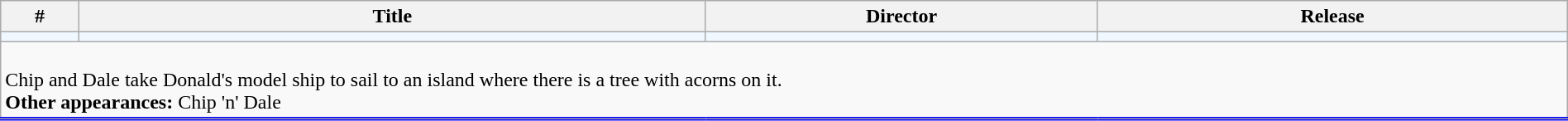<table class="wikitable sortable" width="100%">
<tr>
<th width="5%">#</th>
<th width="40%">Title</th>
<th width="25%" class="unsortable">Director</th>
<th width="30%">Release</th>
</tr>
<tr>
<td style="background-color: #F0F8FF"></td>
<td style="background-color: #F0F8FF"></td>
<td style="background-color: #F0F8FF"></td>
<td style="background-color: #F0F8FF"></td>
</tr>
<tr class="expand-child" style="border-bottom: 3px solid #0000FF;">
<td colspan="4"><br>Chip and Dale take Donald's model ship to sail to an island where there is a tree with acorns on it.<br><strong>Other appearances:</strong> Chip 'n' Dale</td>
</tr>
<tr>
</tr>
</table>
